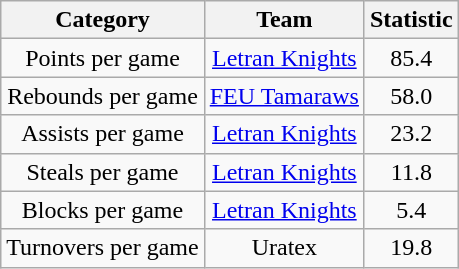<table class="wikitable" style="text-align:center">
<tr>
<th>Category</th>
<th>Team</th>
<th>Statistic</th>
</tr>
<tr>
<td>Points per game</td>
<td><a href='#'>Letran Knights</a></td>
<td>85.4</td>
</tr>
<tr>
<td>Rebounds per game</td>
<td><a href='#'>FEU Tamaraws</a></td>
<td>58.0</td>
</tr>
<tr>
<td>Assists per game</td>
<td><a href='#'>Letran Knights</a></td>
<td>23.2</td>
</tr>
<tr>
<td>Steals per game</td>
<td><a href='#'>Letran Knights</a></td>
<td>11.8</td>
</tr>
<tr>
<td>Blocks per game</td>
<td><a href='#'>Letran Knights</a></td>
<td>5.4</td>
</tr>
<tr>
<td>Turnovers per game</td>
<td>Uratex</td>
<td>19.8</td>
</tr>
</table>
